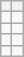<table class="wikitable">
<tr>
<th></th>
<th></th>
</tr>
<tr>
<td></td>
<td></td>
</tr>
<tr>
<td></td>
<td></td>
</tr>
<tr>
<td></td>
<td></td>
</tr>
<tr>
<td></td>
<td></td>
</tr>
</table>
